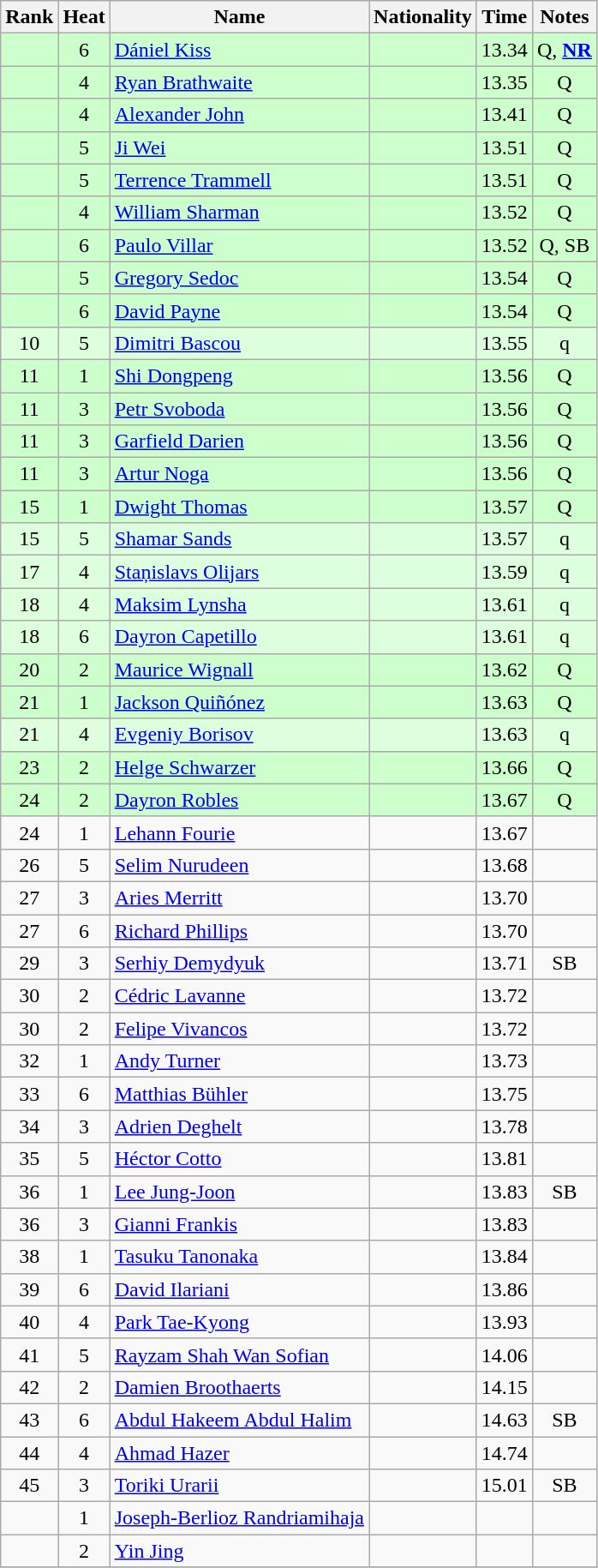<table class="wikitable sortable" style="text-align:center">
<tr>
<th>Rank</th>
<th>Heat</th>
<th>Name</th>
<th>Nationality</th>
<th>Time</th>
<th>Notes</th>
</tr>
<tr bgcolor=ccffcc>
<td></td>
<td>6</td>
<td align=left><a href='#'>Dániel Kiss</a></td>
<td align=left></td>
<td>13.34</td>
<td>Q, <strong><a href='#'>NR</a></strong></td>
</tr>
<tr bgcolor=ccffcc>
<td></td>
<td>4</td>
<td align=left><a href='#'>Ryan Brathwaite</a></td>
<td align=left></td>
<td>13.35</td>
<td>Q</td>
</tr>
<tr bgcolor=ccffcc>
<td></td>
<td>4</td>
<td align=left><a href='#'>Alexander John</a></td>
<td align=left></td>
<td>13.41</td>
<td>Q</td>
</tr>
<tr bgcolor=ccffcc>
<td></td>
<td>5</td>
<td align=left><a href='#'>Ji Wei</a></td>
<td align=left></td>
<td>13.51</td>
<td>Q</td>
</tr>
<tr bgcolor=ccffcc>
<td></td>
<td>5</td>
<td align=left><a href='#'>Terrence Trammell</a></td>
<td align=left></td>
<td>13.51</td>
<td>Q</td>
</tr>
<tr bgcolor=ccffcc>
<td></td>
<td>4</td>
<td align=left><a href='#'>William Sharman</a></td>
<td align=left></td>
<td>13.52</td>
<td>Q</td>
</tr>
<tr bgcolor=ccffcc>
<td></td>
<td>6</td>
<td align=left><a href='#'>Paulo Villar</a></td>
<td align=left></td>
<td>13.52</td>
<td>Q, SB</td>
</tr>
<tr bgcolor=ccffcc>
<td></td>
<td>5</td>
<td align=left><a href='#'>Gregory Sedoc</a></td>
<td align=left></td>
<td>13.54</td>
<td>Q</td>
</tr>
<tr bgcolor=ccffcc>
<td></td>
<td>6</td>
<td align=left><a href='#'>David Payne</a></td>
<td align=left></td>
<td>13.54</td>
<td>Q</td>
</tr>
<tr bgcolor=ddffdd>
<td>10</td>
<td>5</td>
<td align=left><a href='#'>Dimitri Bascou</a></td>
<td align=left></td>
<td>13.55</td>
<td>q</td>
</tr>
<tr bgcolor=ccffcc>
<td>11</td>
<td>1</td>
<td align=left><a href='#'>Shi Dongpeng</a></td>
<td align=left></td>
<td>13.56</td>
<td>Q</td>
</tr>
<tr bgcolor=ccffcc>
<td>11</td>
<td>3</td>
<td align=left><a href='#'>Petr Svoboda</a></td>
<td align=left></td>
<td>13.56</td>
<td>Q</td>
</tr>
<tr bgcolor=ccffcc>
<td>11</td>
<td>3</td>
<td align=left><a href='#'>Garfield Darien</a></td>
<td align=left></td>
<td>13.56</td>
<td>Q</td>
</tr>
<tr bgcolor=ccffcc>
<td>11</td>
<td>3</td>
<td align=left><a href='#'>Artur Noga</a></td>
<td align=left></td>
<td>13.56</td>
<td>Q</td>
</tr>
<tr bgcolor=ccffcc>
<td>15</td>
<td>1</td>
<td align=left><a href='#'>Dwight Thomas</a></td>
<td align=left></td>
<td>13.57</td>
<td>Q</td>
</tr>
<tr bgcolor=ddffdd>
<td>15</td>
<td>5</td>
<td align=left><a href='#'>Shamar Sands</a></td>
<td align=left></td>
<td>13.57</td>
<td>q</td>
</tr>
<tr bgcolor=ddffdd>
<td>17</td>
<td>4</td>
<td align=left><a href='#'>Staņislavs Olijars</a></td>
<td align=left></td>
<td>13.59</td>
<td>q</td>
</tr>
<tr bgcolor=ddffdd>
<td>18</td>
<td>4</td>
<td align=left><a href='#'>Maksim Lynsha</a></td>
<td align=left></td>
<td>13.61</td>
<td>q</td>
</tr>
<tr bgcolor=ddffdd>
<td>18</td>
<td>6</td>
<td align=left><a href='#'>Dayron Capetillo</a></td>
<td align=left></td>
<td>13.61</td>
<td>q</td>
</tr>
<tr bgcolor=ccffcc>
<td>20</td>
<td>2</td>
<td align=left><a href='#'>Maurice Wignall</a></td>
<td align=left></td>
<td>13.62</td>
<td>Q</td>
</tr>
<tr bgcolor=ccffcc>
<td>21</td>
<td>1</td>
<td align=left><a href='#'>Jackson Quiñónez</a></td>
<td align=left></td>
<td>13.63</td>
<td>Q</td>
</tr>
<tr bgcolor=ddffdd>
<td>21</td>
<td>4</td>
<td align=left><a href='#'>Evgeniy Borisov</a></td>
<td align=left></td>
<td>13.63</td>
<td>q</td>
</tr>
<tr bgcolor=ccffcc>
<td>23</td>
<td>2</td>
<td align=left><a href='#'>Helge Schwarzer</a></td>
<td align=left></td>
<td>13.66</td>
<td>Q</td>
</tr>
<tr bgcolor=ccffcc>
<td>24</td>
<td>2</td>
<td align=left><a href='#'>Dayron Robles</a></td>
<td align=left></td>
<td>13.67</td>
<td>Q</td>
</tr>
<tr>
<td>24</td>
<td>1</td>
<td align=left><a href='#'>Lehann Fourie</a></td>
<td align=left></td>
<td>13.67</td>
<td></td>
</tr>
<tr>
<td>26</td>
<td>5</td>
<td align=left><a href='#'>Selim Nurudeen</a></td>
<td align=left></td>
<td>13.68</td>
<td></td>
</tr>
<tr>
<td>27</td>
<td>3</td>
<td align=left><a href='#'>Aries Merritt</a></td>
<td align=left></td>
<td>13.70</td>
<td></td>
</tr>
<tr>
<td>27</td>
<td>6</td>
<td align=left><a href='#'>Richard Phillips</a></td>
<td align=left></td>
<td>13.70</td>
<td></td>
</tr>
<tr>
<td>29</td>
<td>3</td>
<td align=left><a href='#'>Serhiy Demydyuk</a></td>
<td align=left></td>
<td>13.71</td>
<td>SB</td>
</tr>
<tr>
<td>30</td>
<td>2</td>
<td align=left><a href='#'>Cédric Lavanne</a></td>
<td align=left></td>
<td>13.72</td>
<td></td>
</tr>
<tr>
<td>30</td>
<td>2</td>
<td align=left><a href='#'>Felipe Vivancos</a></td>
<td align=left></td>
<td>13.72</td>
<td></td>
</tr>
<tr>
<td>32</td>
<td>1</td>
<td align=left><a href='#'>Andy Turner</a></td>
<td align=left></td>
<td>13.73</td>
<td></td>
</tr>
<tr>
<td>33</td>
<td>6</td>
<td align=left><a href='#'>Matthias Bühler</a></td>
<td align=left></td>
<td>13.75</td>
<td></td>
</tr>
<tr>
<td>34</td>
<td>3</td>
<td align=left><a href='#'>Adrien Deghelt</a></td>
<td align=left></td>
<td>13.78</td>
<td></td>
</tr>
<tr>
<td>35</td>
<td>5</td>
<td align=left><a href='#'>Héctor Cotto</a></td>
<td align=left></td>
<td>13.81</td>
<td></td>
</tr>
<tr>
<td>36</td>
<td>1</td>
<td align=left><a href='#'>Lee Jung-Joon</a></td>
<td align=left></td>
<td>13.83</td>
<td>SB</td>
</tr>
<tr>
<td>36</td>
<td>3</td>
<td align=left><a href='#'>Gianni Frankis</a></td>
<td align=left></td>
<td>13.83</td>
<td></td>
</tr>
<tr>
<td>38</td>
<td>1</td>
<td align=left><a href='#'>Tasuku Tanonaka</a></td>
<td align=left></td>
<td>13.84</td>
<td></td>
</tr>
<tr>
<td>39</td>
<td>6</td>
<td align=left><a href='#'>David Ilariani</a></td>
<td align=left></td>
<td>13.86</td>
<td></td>
</tr>
<tr>
<td>40</td>
<td>4</td>
<td align=left><a href='#'>Park Tae-Kyong</a></td>
<td align=left></td>
<td>13.93</td>
<td></td>
</tr>
<tr>
<td>41</td>
<td>5</td>
<td align=left><a href='#'>Rayzam Shah Wan Sofian</a></td>
<td align=left></td>
<td>14.06</td>
<td></td>
</tr>
<tr>
<td>42</td>
<td>2</td>
<td align=left><a href='#'>Damien Broothaerts</a></td>
<td align=left></td>
<td>14.15</td>
<td></td>
</tr>
<tr>
<td>43</td>
<td>6</td>
<td align=left><a href='#'>Abdul Hakeem Abdul Halim</a></td>
<td align=left></td>
<td>14.63</td>
<td>SB</td>
</tr>
<tr>
<td>44</td>
<td>4</td>
<td align=left><a href='#'>Ahmad Hazer</a></td>
<td align=left></td>
<td>14.74</td>
<td></td>
</tr>
<tr>
<td>45</td>
<td>3</td>
<td align=left><a href='#'>Toriki Urarii</a></td>
<td align=left></td>
<td>15.01</td>
<td>SB</td>
</tr>
<tr>
<td></td>
<td>1</td>
<td align=left><a href='#'>Joseph-Berlioz Randriamihaja</a></td>
<td align=left></td>
<td></td>
<td></td>
</tr>
<tr>
<td></td>
<td>2</td>
<td align=left><a href='#'>Yin Jing</a></td>
<td align=left></td>
<td></td>
<td></td>
</tr>
<tr>
</tr>
</table>
